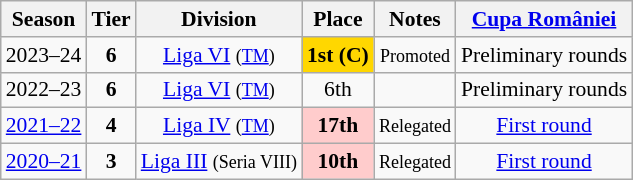<table class="wikitable" style="text-align:center; font-size:90%">
<tr>
<th>Season</th>
<th>Tier</th>
<th>Division</th>
<th>Place</th>
<th>Notes</th>
<th><a href='#'>Cupa României</a></th>
</tr>
<tr>
<td>2023–24</td>
<td><strong>6</strong></td>
<td><a href='#'>Liga VI</a> <small>(<a href='#'>TM</a>)</small></td>
<td align=center bgcolor=gold><strong>1st (C)</strong></td>
<td><small>Promoted</small></td>
<td>Preliminary rounds</td>
</tr>
<tr>
<td>2022–23</td>
<td><strong>6</strong></td>
<td><a href='#'>Liga VI</a> <small>(<a href='#'>TM</a>)</small></td>
<td>6th</td>
<td></td>
<td>Preliminary rounds</td>
</tr>
<tr>
<td><a href='#'>2021–22</a></td>
<td><strong>4</strong></td>
<td><a href='#'>Liga IV</a> <small>(<a href='#'>TM</a>)</small></td>
<td align=center bgcolor=#FFCCCC><strong>17th</strong></td>
<td><small>Relegated</small></td>
<td><a href='#'>First round</a></td>
</tr>
<tr>
<td><a href='#'>2020–21</a></td>
<td><strong>3</strong></td>
<td><a href='#'>Liga III</a> <small>(Seria VIII)</small></td>
<td align=center bgcolor=#FFCCCC><strong>10th</strong></td>
<td><small>Relegated</small></td>
<td><a href='#'>First round</a></td>
</tr>
</table>
